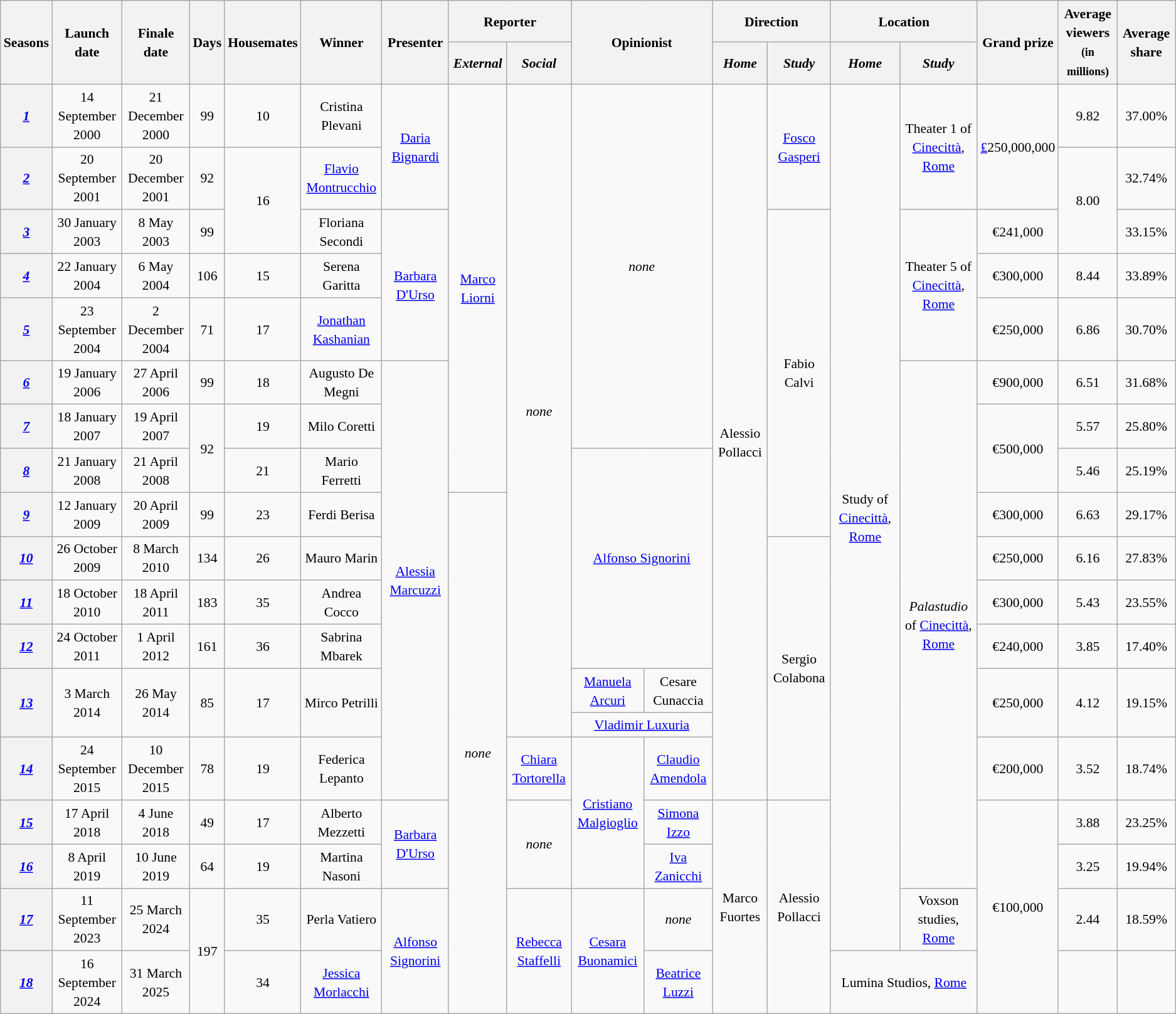<table class="wikitable" style="font-size:90%; text-align:center; line-height:20px;">
<tr>
<th rowspan="2">Seasons</th>
<th rowspan="2">Launch date</th>
<th rowspan="2">Finale date</th>
<th rowspan="2">Days</th>
<th rowspan="2">Housemates</th>
<th rowspan="2">Winner</th>
<th rowspan="2">Presenter</th>
<th colspan="2">Reporter</th>
<th colspan="2" rowspan="2">Opinionist</th>
<th colspan="2">Direction</th>
<th colspan="2">Location</th>
<th rowspan="2">Grand prize</th>
<th rowspan="2">Average viewers<br><small>(in millions)</small></th>
<th rowspan="2">Average share</th>
</tr>
<tr>
<th><em>External</em></th>
<th><em>Social</em></th>
<th><em>Home</em></th>
<th><em>Study</em></th>
<th><em>Home</em></th>
<th><em>Study</em></th>
</tr>
<tr>
<th><em><a href='#'>1</a></em></th>
<td>14 September 2000</td>
<td>21 December 2000</td>
<td>99</td>
<td>10</td>
<td>Cristina Plevani</td>
<td rowspan="2"><a href='#'>Daria Bignardi</a></td>
<td rowspan="8"><a href='#'>Marco Liorni</a></td>
<td rowspan="14"><em>none</em></td>
<td colspan="2" rowspan="7"><em>none</em></td>
<td rowspan="15">Alessio Pollacci</td>
<td rowspan="2"><a href='#'>Fosco Gasperi</a></td>
<td rowspan="18">Study of <a href='#'>Cinecittà</a>, <a href='#'>Rome</a></td>
<td rowspan="2">Theater 1 of <a href='#'>Cinecittà</a>, <a href='#'>Rome</a></td>
<td rowspan="2"><a href='#'>₤</a>250,000,000</td>
<td>9.82</td>
<td>37.00%</td>
</tr>
<tr>
<th><em><a href='#'>2</a></em></th>
<td>20 September 2001</td>
<td>20 December 2001</td>
<td>92</td>
<td rowspan="2">16</td>
<td><a href='#'>Flavio Montrucchio</a></td>
<td rowspan="2">8.00</td>
<td>32.74%</td>
</tr>
<tr>
<th><em><a href='#'>3</a></em></th>
<td>30 January 2003</td>
<td>8 May 2003</td>
<td>99</td>
<td>Floriana Secondi</td>
<td rowspan="3"><a href='#'>Barbara D'Urso</a></td>
<td rowspan="7">Fabio Calvi</td>
<td rowspan="3">Theater 5 of <a href='#'>Cinecittà</a>, <a href='#'>Rome</a></td>
<td>€241,000</td>
<td>33.15%</td>
</tr>
<tr>
<th><em><a href='#'>4</a></em></th>
<td>22 January 2004</td>
<td>6 May 2004</td>
<td>106</td>
<td>15</td>
<td>Serena Garitta</td>
<td>€300,000</td>
<td>8.44</td>
<td>33.89%</td>
</tr>
<tr>
<th><em><a href='#'>5</a></em></th>
<td>23 September 2004</td>
<td>2 December 2004</td>
<td>71</td>
<td>17</td>
<td><a href='#'>Jonathan Kashanian</a></td>
<td>€250,000</td>
<td>6.86</td>
<td>30.70%</td>
</tr>
<tr>
<th><em><a href='#'>6</a></em></th>
<td>19 January 2006</td>
<td>27 April 2006</td>
<td>99</td>
<td>18</td>
<td>Augusto De Megni</td>
<td rowspan="10"><a href='#'>Alessia Marcuzzi</a></td>
<td rowspan="12"><em>Palastudio</em> of <a href='#'>Cinecittà</a>, <a href='#'>Rome</a></td>
<td>€900,000</td>
<td>6.51</td>
<td>31.68%</td>
</tr>
<tr>
<th><em><a href='#'>7</a></em></th>
<td>18 January 2007</td>
<td>19 April 2007</td>
<td rowspan="2">92</td>
<td>19</td>
<td>Milo Coretti</td>
<td rowspan="2">€500,000</td>
<td>5.57</td>
<td>25.80%</td>
</tr>
<tr>
<th><em><a href='#'>8</a></em></th>
<td>21 January 2008</td>
<td>21 April 2008</td>
<td>21</td>
<td>Mario Ferretti</td>
<td colspan="2" rowspan="5"><a href='#'>Alfonso Signorini</a></td>
<td>5.46</td>
<td>25.19%</td>
</tr>
<tr>
<th><em><a href='#'>9</a></em></th>
<td>12 January 2009</td>
<td>20 April 2009</td>
<td>99</td>
<td>23</td>
<td>Ferdi Berisa</td>
<td rowspan="11"><em>none</em></td>
<td>€300,000</td>
<td>6.63</td>
<td>29.17%</td>
</tr>
<tr>
<th><em><a href='#'>10</a></em></th>
<td>26 October 2009</td>
<td>8 March 2010</td>
<td>134</td>
<td>26</td>
<td>Mauro Marin</td>
<td rowspan="6">Sergio Colabona</td>
<td>€250,000</td>
<td>6.16</td>
<td>27.83%</td>
</tr>
<tr>
<th><em><a href='#'>11</a></em></th>
<td>18 October 2010</td>
<td>18 April 2011</td>
<td>183</td>
<td>35</td>
<td>Andrea Cocco</td>
<td>€300,000</td>
<td>5.43</td>
<td>23.55%</td>
</tr>
<tr>
<th><em><a href='#'>12</a></em></th>
<td>24 October 2011</td>
<td>1 April 2012</td>
<td>161</td>
<td>36</td>
<td>Sabrina Mbarek</td>
<td>€240,000</td>
<td>3.85</td>
<td>17.40%</td>
</tr>
<tr>
<th rowspan="2"><em><a href='#'>13</a></em></th>
<td rowspan="2">3 March 2014</td>
<td rowspan="2">26 May 2014</td>
<td rowspan="2">85</td>
<td rowspan="2">17</td>
<td rowspan="2">Mirco Petrilli</td>
<td><a href='#'>Manuela Arcuri</a></td>
<td>Cesare Cunaccia</td>
<td rowspan="2">€250,000</td>
<td rowspan="2">4.12</td>
<td rowspan="2">19.15%</td>
</tr>
<tr>
<td colspan="2"><a href='#'>Vladimir Luxuria</a></td>
</tr>
<tr>
<th><em><a href='#'>14</a></em></th>
<td>24 September 2015</td>
<td>10 December 2015</td>
<td>78</td>
<td>19</td>
<td>Federica Lepanto</td>
<td><a href='#'>Chiara Tortorella</a></td>
<td rowspan="3"><a href='#'>Cristiano Malgioglio</a></td>
<td><a href='#'>Claudio Amendola</a></td>
<td>€200,000</td>
<td>3.52</td>
<td>18.74%</td>
</tr>
<tr>
<th><em><a href='#'>15</a></em></th>
<td>17 April 2018</td>
<td>4 June 2018</td>
<td>49</td>
<td>17</td>
<td>Alberto Mezzetti</td>
<td rowspan="2"><a href='#'>Barbara D'Urso</a></td>
<td rowspan="2"><em>none</em></td>
<td><a href='#'>Simona Izzo</a></td>
<td rowspan="4">Marco Fuortes</td>
<td rowspan="4">Alessio Pollacci</td>
<td rowspan="4">€100,000</td>
<td>3.88</td>
<td>23.25%</td>
</tr>
<tr>
<th><em><a href='#'>16</a></em></th>
<td>8 April 2019</td>
<td>10 June 2019</td>
<td>64</td>
<td>19</td>
<td>Martina Nasoni</td>
<td><a href='#'>Iva Zanicchi</a></td>
<td>3.25</td>
<td>19.94%</td>
</tr>
<tr>
<th><em><a href='#'>17</a></em></th>
<td>11 September 2023</td>
<td>25 March 2024</td>
<td rowspan="2">197</td>
<td>35</td>
<td>Perla Vatiero</td>
<td rowspan="2"><a href='#'>Alfonso Signorini</a></td>
<td rowspan="2"><a href='#'>Rebecca Staffelli</a></td>
<td rowspan="2"><a href='#'>Cesara Buonamici</a></td>
<td><em>none</em></td>
<td>Voxson studies, <a href='#'>Rome</a></td>
<td>2.44</td>
<td>18.59%</td>
</tr>
<tr>
<th><em><a href='#'>18</a></em></th>
<td>16 September 2024</td>
<td>31 March 2025</td>
<td>34</td>
<td><a href='#'>Jessica Morlacchi</a></td>
<td><a href='#'>Beatrice Luzzi</a></td>
<td colspan="2">Lumina Studios, <a href='#'>Rome</a></td>
<td></td>
<td></td>
</tr>
</table>
